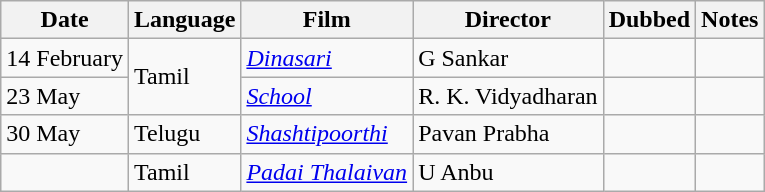<table class="wikitable">
<tr>
<th>Date</th>
<th>Language</th>
<th>Film</th>
<th>Director</th>
<th>Dubbed</th>
<th>Notes</th>
</tr>
<tr>
<td>14 February</td>
<td rowspan="2">Tamil</td>
<td><em><a href='#'>Dinasari</a></em></td>
<td>G Sankar</td>
<td></td>
<td></td>
</tr>
<tr>
<td>23 May</td>
<td><a href='#'><em>School</em></a></td>
<td>R. K. Vidyadharan</td>
<td></td>
<td></td>
</tr>
<tr>
<td>30 May</td>
<td>Telugu</td>
<td><em><a href='#'>Shashtipoorthi</a></em></td>
<td>Pavan Prabha</td>
<td></td>
<td></td>
</tr>
<tr>
<td></td>
<td>Tamil</td>
<td><a href='#'><em>Padai Thalaivan</em></a></td>
<td>U Anbu</td>
<td></td>
<td></td>
</tr>
</table>
